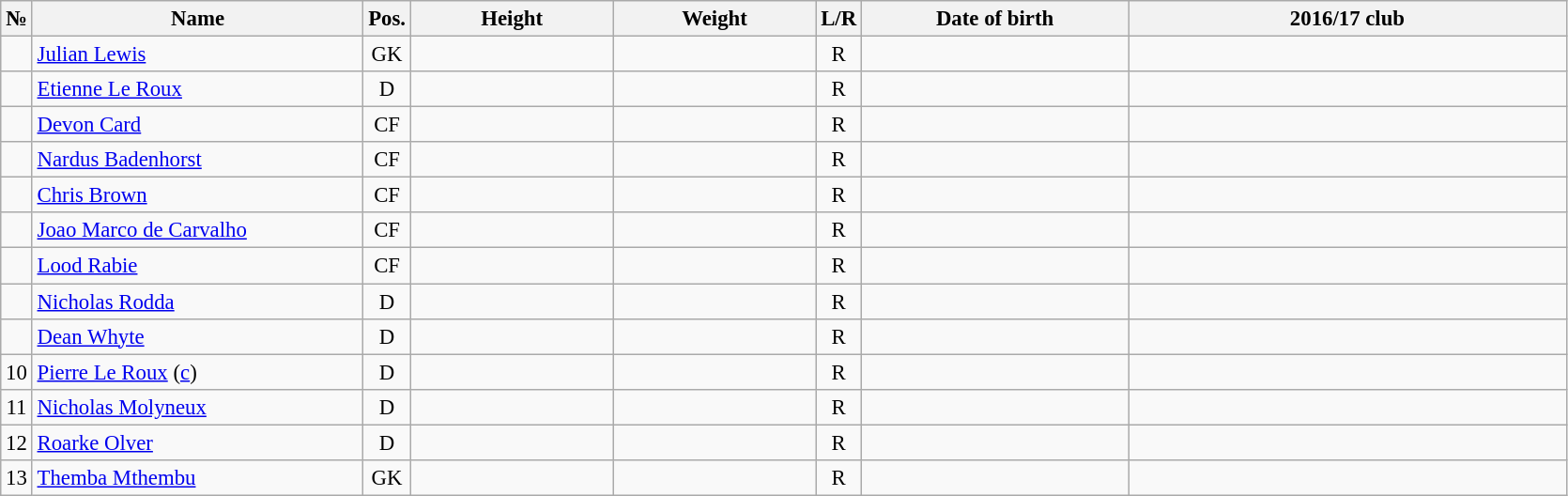<table class="wikitable sortable" style="font-size:95%; text-align:center;">
<tr>
<th>№</th>
<th style="width:15em">Name</th>
<th>Pos.</th>
<th style="width:9em">Height</th>
<th style="width:9em">Weight</th>
<th>L/R</th>
<th style="width:12em">Date of birth</th>
<th style="width:20em">2016/17 club</th>
</tr>
<tr>
<td></td>
<td style="text-align:left;"><a href='#'>Julian Lewis</a></td>
<td>GK</td>
<td></td>
<td></td>
<td>R</td>
<td style="text-align:right;"></td>
<td style="text-align:left;"></td>
</tr>
<tr>
<td></td>
<td style="text-align:left;"><a href='#'>Etienne Le Roux</a></td>
<td>D</td>
<td></td>
<td></td>
<td>R</td>
<td style="text-align:right;"></td>
<td style="text-align:left;"></td>
</tr>
<tr>
<td></td>
<td style="text-align:left;"><a href='#'>Devon Card</a></td>
<td>CF</td>
<td></td>
<td></td>
<td>R</td>
<td style="text-align:right;"></td>
<td style="text-align:left;"></td>
</tr>
<tr>
<td></td>
<td style="text-align:left;"><a href='#'>Nardus Badenhorst</a></td>
<td>CF</td>
<td></td>
<td></td>
<td>R</td>
<td style="text-align:right;"></td>
<td style="text-align:left;"></td>
</tr>
<tr>
<td></td>
<td style="text-align:left;"><a href='#'>Chris Brown</a></td>
<td>CF</td>
<td></td>
<td></td>
<td>R</td>
<td style="text-align:right;"></td>
<td style="text-align:left;"></td>
</tr>
<tr>
<td></td>
<td style="text-align:left;"><a href='#'>Joao Marco de Carvalho</a></td>
<td>CF</td>
<td></td>
<td></td>
<td>R</td>
<td style="text-align:right;"></td>
<td></td>
</tr>
<tr>
<td></td>
<td style="text-align:left;"><a href='#'>Lood Rabie</a></td>
<td>CF</td>
<td></td>
<td></td>
<td>R</td>
<td style="text-align:right;"></td>
<td style="text-align:left;"></td>
</tr>
<tr>
<td></td>
<td style="text-align:left;"><a href='#'>Nicholas Rodda</a></td>
<td>D</td>
<td></td>
<td></td>
<td>R</td>
<td style="text-align:right;"></td>
<td style="text-align:left;"></td>
</tr>
<tr>
<td></td>
<td style="text-align:left;"><a href='#'>Dean Whyte</a></td>
<td>D</td>
<td></td>
<td></td>
<td>R</td>
<td style="text-align:right;"></td>
<td style="text-align:left;"></td>
</tr>
<tr>
<td>10</td>
<td style="text-align:left;"><a href='#'>Pierre Le Roux</a> (<a href='#'>c</a>)</td>
<td>D</td>
<td></td>
<td></td>
<td>R</td>
<td style="text-align:right;"></td>
<td style="text-align:left;"></td>
</tr>
<tr>
<td>11</td>
<td style="text-align:left;"><a href='#'>Nicholas Molyneux</a></td>
<td>D</td>
<td></td>
<td></td>
<td>R</td>
<td style="text-align:right;"></td>
<td style="text-align:left;"></td>
</tr>
<tr>
<td>12</td>
<td style="text-align:left;"><a href='#'>Roarke Olver</a></td>
<td>D</td>
<td></td>
<td></td>
<td>R</td>
<td style="text-align:right;"></td>
<td style="text-align:left;"></td>
</tr>
<tr>
<td>13</td>
<td style="text-align:left;"><a href='#'>Themba Mthembu</a></td>
<td>GK</td>
<td></td>
<td></td>
<td>R</td>
<td style="text-align:right;"></td>
<td style="text-align:left;"></td>
</tr>
</table>
